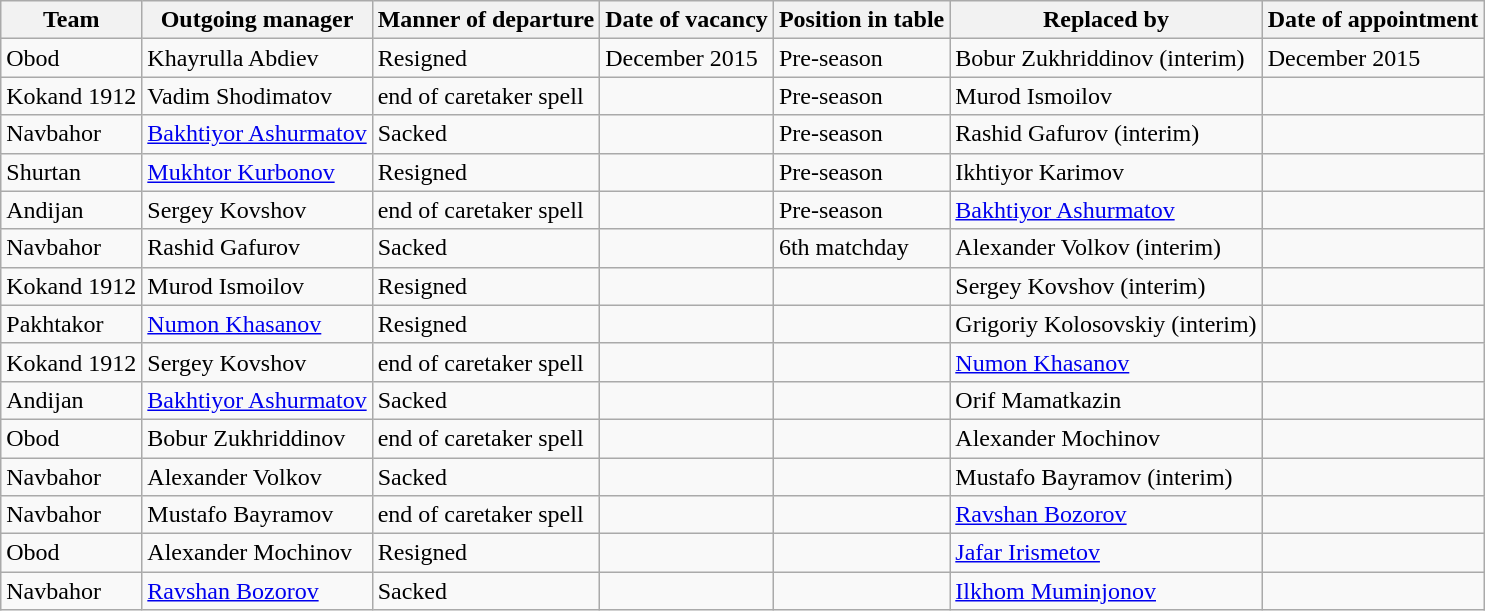<table class="wikitable sortable">
<tr>
<th>Team</th>
<th>Outgoing manager</th>
<th>Manner of departure</th>
<th>Date of vacancy</th>
<th>Position in table</th>
<th>Replaced by</th>
<th>Date of appointment</th>
</tr>
<tr>
<td>Obod</td>
<td> Khayrulla Abdiev</td>
<td>Resigned</td>
<td>December 2015</td>
<td>Pre-season</td>
<td> Bobur Zukhriddinov (interim)</td>
<td>December 2015</td>
</tr>
<tr>
<td>Kokand 1912</td>
<td> Vadim Shodimatov</td>
<td>end of caretaker spell</td>
<td></td>
<td>Pre-season</td>
<td> Murod Ismoilov</td>
<td></td>
</tr>
<tr>
<td>Navbahor</td>
<td> <a href='#'>Bakhtiyor Ashurmatov</a></td>
<td>Sacked</td>
<td></td>
<td>Pre-season</td>
<td> Rashid Gafurov (interim)</td>
<td></td>
</tr>
<tr>
<td>Shurtan</td>
<td> <a href='#'>Mukhtor Kurbonov</a></td>
<td>Resigned</td>
<td></td>
<td>Pre-season</td>
<td> Ikhtiyor Karimov</td>
<td></td>
</tr>
<tr>
<td>Andijan</td>
<td> Sergey Kovshov</td>
<td>end of caretaker spell</td>
<td></td>
<td>Pre-season</td>
<td> <a href='#'>Bakhtiyor Ashurmatov</a></td>
<td></td>
</tr>
<tr>
<td>Navbahor</td>
<td> Rashid Gafurov</td>
<td>Sacked</td>
<td></td>
<td>6th matchday</td>
<td> Alexander Volkov (interim)</td>
<td></td>
</tr>
<tr>
<td>Kokand 1912</td>
<td> Murod Ismoilov</td>
<td>Resigned</td>
<td></td>
<td></td>
<td> Sergey Kovshov (interim)</td>
<td></td>
</tr>
<tr>
<td>Pakhtakor</td>
<td> <a href='#'>Numon Khasanov</a></td>
<td>Resigned</td>
<td></td>
<td></td>
<td> Grigoriy Kolosovskiy (interim)</td>
<td></td>
</tr>
<tr>
<td>Kokand 1912</td>
<td> Sergey Kovshov</td>
<td>end of caretaker spell</td>
<td></td>
<td></td>
<td> <a href='#'>Numon Khasanov</a></td>
<td></td>
</tr>
<tr>
<td>Andijan</td>
<td> <a href='#'>Bakhtiyor Ashurmatov</a></td>
<td>Sacked</td>
<td></td>
<td></td>
<td> Orif Mamatkazin</td>
<td></td>
</tr>
<tr>
<td>Obod</td>
<td> Bobur Zukhriddinov</td>
<td>end of caretaker spell</td>
<td></td>
<td></td>
<td> Alexander Mochinov</td>
<td></td>
</tr>
<tr>
<td>Navbahor</td>
<td> Alexander Volkov</td>
<td>Sacked</td>
<td></td>
<td></td>
<td> Mustafo Bayramov (interim)</td>
<td></td>
</tr>
<tr>
<td>Navbahor</td>
<td> Mustafo Bayramov</td>
<td>end of caretaker spell</td>
<td></td>
<td></td>
<td> <a href='#'>Ravshan Bozorov</a></td>
<td></td>
</tr>
<tr>
<td>Obod</td>
<td>  Alexander Mochinov</td>
<td>Resigned</td>
<td></td>
<td></td>
<td> <a href='#'>Jafar Irismetov</a></td>
<td></td>
</tr>
<tr>
<td>Navbahor</td>
<td> <a href='#'>Ravshan Bozorov</a></td>
<td>Sacked</td>
<td></td>
<td></td>
<td> <a href='#'>Ilkhom Muminjonov</a></td>
<td></td>
</tr>
</table>
